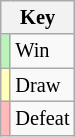<table class="wikitable" style="font-size: 85%">
<tr>
<th colspan="2">Key</th>
</tr>
<tr>
<td bgcolor="#BBF3BB"></td>
<td>Win</td>
</tr>
<tr>
<td bgcolor="#FFFFBB"></td>
<td>Draw</td>
</tr>
<tr>
<td bgcolor="#FFBBBB"></td>
<td>Defeat</td>
</tr>
</table>
